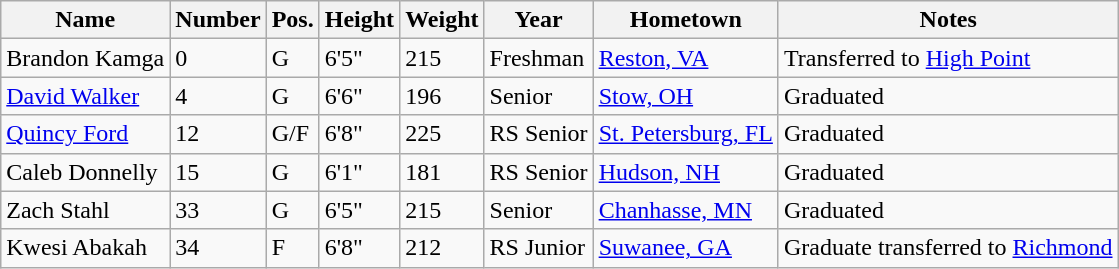<table class="wikitable sortable" border="1">
<tr>
<th>Name</th>
<th>Number</th>
<th>Pos.</th>
<th>Height</th>
<th>Weight</th>
<th>Year</th>
<th>Hometown</th>
<th class="unsortable">Notes</th>
</tr>
<tr>
<td>Brandon Kamga</td>
<td>0</td>
<td>G</td>
<td>6'5"</td>
<td>215</td>
<td>Freshman</td>
<td><a href='#'>Reston, VA</a></td>
<td>Transferred to <a href='#'>High Point</a></td>
</tr>
<tr>
<td><a href='#'>David Walker</a></td>
<td>4</td>
<td>G</td>
<td>6'6"</td>
<td>196</td>
<td>Senior</td>
<td><a href='#'>Stow, OH</a></td>
<td>Graduated</td>
</tr>
<tr>
<td><a href='#'>Quincy Ford</a></td>
<td>12</td>
<td>G/F</td>
<td>6'8"</td>
<td>225</td>
<td>RS Senior</td>
<td><a href='#'>St. Petersburg, FL</a></td>
<td>Graduated</td>
</tr>
<tr>
<td>Caleb Donnelly</td>
<td>15</td>
<td>G</td>
<td>6'1"</td>
<td>181</td>
<td>RS Senior</td>
<td><a href='#'>Hudson, NH</a></td>
<td>Graduated</td>
</tr>
<tr>
<td>Zach Stahl</td>
<td>33</td>
<td>G</td>
<td>6'5"</td>
<td>215</td>
<td>Senior</td>
<td><a href='#'>Chanhasse, MN</a></td>
<td>Graduated</td>
</tr>
<tr>
<td>Kwesi Abakah</td>
<td>34</td>
<td>F</td>
<td>6'8"</td>
<td>212</td>
<td>RS Junior</td>
<td><a href='#'>Suwanee, GA</a></td>
<td>Graduate transferred to <a href='#'>Richmond</a></td>
</tr>
</table>
